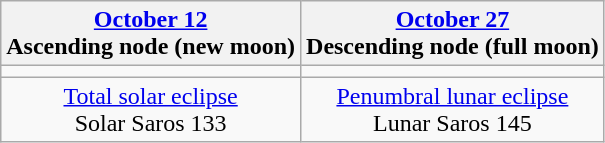<table class="wikitable">
<tr>
<th><a href='#'>October 12</a><br>Ascending node (new moon)<br></th>
<th><a href='#'>October 27</a><br>Descending node (full moon)</th>
</tr>
<tr>
<td></td>
<td></td>
</tr>
<tr align=center>
<td><a href='#'>Total solar eclipse</a><br>Solar Saros 133</td>
<td><a href='#'>Penumbral lunar eclipse</a><br>Lunar Saros 145</td>
</tr>
</table>
